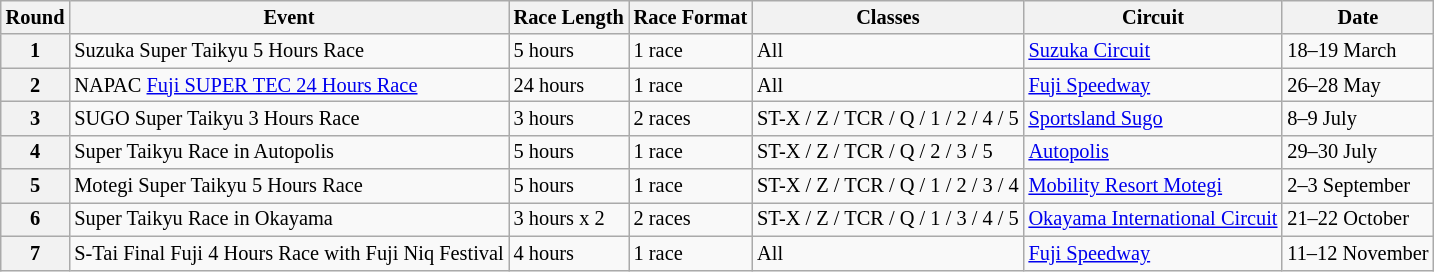<table class="wikitable" style="font-size: 85%">
<tr>
<th>Round</th>
<th>Event</th>
<th>Race Length</th>
<th>Race Format</th>
<th>Classes</th>
<th>Circuit</th>
<th>Date</th>
</tr>
<tr>
<th>1</th>
<td>Suzuka Super Taikyu 5 Hours Race</td>
<td>5 hours</td>
<td>1 race</td>
<td>All</td>
<td><a href='#'>Suzuka Circuit</a></td>
<td>18–19 March</td>
</tr>
<tr>
<th>2</th>
<td>NAPAC <a href='#'>Fuji SUPER TEC 24 Hours Race</a></td>
<td>24 hours</td>
<td>1 race</td>
<td>All</td>
<td><a href='#'>Fuji Speedway</a></td>
<td>26–28 May</td>
</tr>
<tr>
<th>3</th>
<td>SUGO Super Taikyu 3 Hours Race</td>
<td>3 hours</td>
<td>2 races</td>
<td>ST-X / Z / TCR / Q / 1 / 2 / 4 / 5</td>
<td><a href='#'>Sportsland Sugo</a></td>
<td>8–9 July</td>
</tr>
<tr>
<th>4</th>
<td>Super Taikyu Race in Autopolis</td>
<td>5 hours</td>
<td>1 race</td>
<td>ST-X / Z / TCR / Q / 2 / 3 / 5</td>
<td><a href='#'>Autopolis</a></td>
<td>29–30 July</td>
</tr>
<tr>
<th>5</th>
<td>Motegi Super Taikyu 5 Hours Race</td>
<td>5 hours</td>
<td>1 race</td>
<td>ST-X / Z / TCR / Q / 1 / 2 / 3 / 4</td>
<td><a href='#'>Mobility Resort Motegi</a></td>
<td>2–3 September</td>
</tr>
<tr>
<th>6</th>
<td>Super Taikyu Race in Okayama</td>
<td>3 hours x 2</td>
<td>2 races</td>
<td>ST-X / Z / TCR / Q / 1 / 3 / 4 / 5</td>
<td><a href='#'>Okayama International Circuit</a></td>
<td>21–22 October</td>
</tr>
<tr>
<th>7</th>
<td>S-Tai Final Fuji 4 Hours Race with Fuji Niq Festival</td>
<td>4 hours</td>
<td>1 race</td>
<td>All</td>
<td><a href='#'>Fuji Speedway</a></td>
<td>11–12 November</td>
</tr>
</table>
